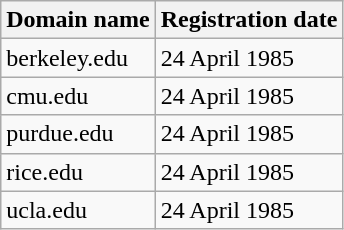<table class="wikitable">
<tr>
<th>Domain name</th>
<th>Registration date</th>
</tr>
<tr>
<td>berkeley.edu</td>
<td>24 April 1985</td>
</tr>
<tr>
<td>cmu.edu</td>
<td>24 April 1985</td>
</tr>
<tr>
<td>purdue.edu</td>
<td>24 April 1985</td>
</tr>
<tr>
<td>rice.edu</td>
<td>24 April 1985</td>
</tr>
<tr>
<td>ucla.edu</td>
<td>24 April 1985</td>
</tr>
</table>
